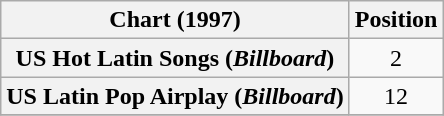<table class="wikitable plainrowheaders " style="text-align:center">
<tr>
<th scope="col">Chart (1997)</th>
<th scope="col">Position</th>
</tr>
<tr>
<th scope="row">US Hot Latin Songs (<em>Billboard</em>)</th>
<td>2</td>
</tr>
<tr>
<th scope="row">US Latin Pop Airplay (<em>Billboard</em>)</th>
<td>12</td>
</tr>
<tr>
</tr>
</table>
